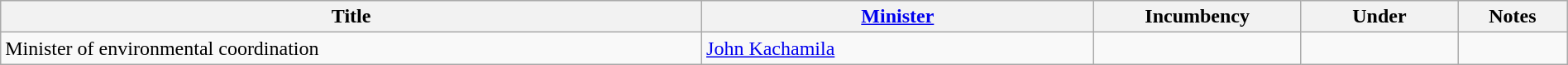<table class="wikitable" style="width:100%;">
<tr>
<th>Title</th>
<th style="width:25%;"><a href='#'>Minister</a></th>
<th style="width:160px;">Incumbency</th>
<th style="width:10%;">Under</th>
<th style="width:7%;">Notes</th>
</tr>
<tr>
<td>Minister of environmental coordination</td>
<td><a href='#'>John Kachamila</a></td>
<td></td>
<td></td>
<td></td>
</tr>
</table>
